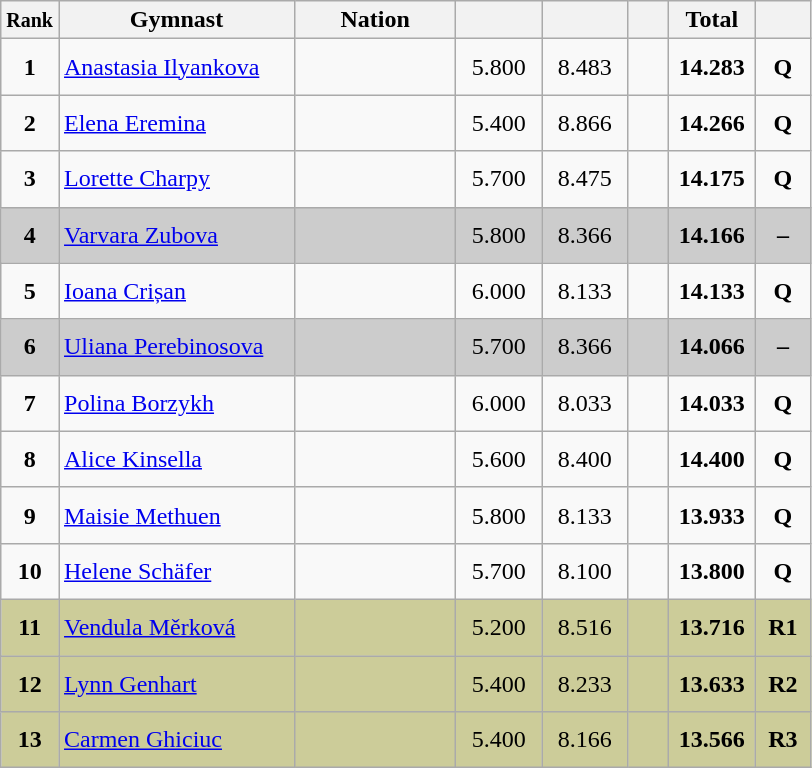<table class="wikitable sortable" style="text-align:center;">
<tr>
<th scope="col" style="width:15px;"><small>Rank</small></th>
<th scope="col" style="width:150px;">Gymnast</th>
<th scope="col" style="width:100px;">Nation</th>
<th scope="col" style="width:50px;"><small></small></th>
<th scope="col" style="width:50px;"><small></small></th>
<th scope="col" style="width:20px;"><small></small></th>
<th scope="col" style="width:50px;">Total</th>
<th scope="col" style="width:30px;"><small></small></th>
</tr>
<tr>
<td scope="row" style="text-align:center"><strong>1</strong></td>
<td style="height:30px; text-align:left;"><a href='#'>Anastasia Ilyankova</a></td>
<td style="text-align:left;"></td>
<td>5.800</td>
<td>8.483</td>
<td></td>
<td><strong>14.283</strong></td>
<td><strong>Q</strong></td>
</tr>
<tr>
<td scope="row" style="text-align:center"><strong>2</strong></td>
<td style="height:30px; text-align:left;"><a href='#'>Elena Eremina</a></td>
<td style="text-align:left;"></td>
<td>5.400</td>
<td>8.866</td>
<td></td>
<td><strong>14.266</strong></td>
<td><strong>Q</strong></td>
</tr>
<tr>
<td scope="row" style="text-align:center"><strong>3</strong></td>
<td style="height:30px; text-align:left;"><a href='#'>Lorette Charpy</a></td>
<td style="text-align:left;"></td>
<td>5.700</td>
<td>8.475</td>
<td></td>
<td><strong>14.175</strong></td>
<td><strong>Q</strong></td>
</tr>
<tr style="background:#cccccc;">
<td scope="row" style="text-align:center"><strong>4</strong></td>
<td style="height:30px; text-align:left;"><a href='#'>Varvara Zubova</a></td>
<td style="text-align:left;"></td>
<td>5.800</td>
<td>8.366</td>
<td></td>
<td><strong>14.166</strong></td>
<td><strong>–</strong></td>
</tr>
<tr>
<td scope="row" style="text-align:center"><strong>5</strong></td>
<td style="height:30px; text-align:left;"><a href='#'>Ioana Crișan</a></td>
<td style="text-align:left;"></td>
<td>6.000</td>
<td>8.133</td>
<td></td>
<td><strong>14.133</strong></td>
<td><strong>Q</strong></td>
</tr>
<tr style="background:#cccccc;">
<td scope="row" style="text-align:center"><strong>6</strong></td>
<td style="height:30px; text-align:left;"><a href='#'>Uliana Perebinosova</a></td>
<td style="text-align:left;"></td>
<td>5.700</td>
<td>8.366</td>
<td></td>
<td><strong>14.066</strong></td>
<td><strong>–</strong></td>
</tr>
<tr>
<td scope="row" style="text-align:center"><strong>7</strong></td>
<td style="height:30px; text-align:left;"><a href='#'>Polina Borzykh</a></td>
<td style="text-align:left;"></td>
<td>6.000</td>
<td>8.033</td>
<td></td>
<td><strong>14.033</strong></td>
<td><strong>Q</strong></td>
</tr>
<tr>
<td scope="row" style="text-align:center"><strong>8</strong></td>
<td style="height:30px; text-align:left;"><a href='#'>Alice Kinsella</a></td>
<td style="text-align:left;"></td>
<td>5.600</td>
<td>8.400</td>
<td></td>
<td><strong>14.400</strong></td>
<td><strong>Q</strong></td>
</tr>
<tr>
<td scope="row" style="text-align:center"><strong>9</strong></td>
<td style="height:30px; text-align:left;"><a href='#'>Maisie Methuen</a></td>
<td style="text-align:left;"></td>
<td>5.800</td>
<td>8.133</td>
<td></td>
<td><strong>13.933</strong></td>
<td><strong>Q</strong></td>
</tr>
<tr>
<td scope="row" style="text-align:center"><strong>10</strong></td>
<td style="height:30px; text-align:left;"><a href='#'>Helene Schäfer</a></td>
<td style="text-align:left;"></td>
<td>5.700</td>
<td>8.100</td>
<td></td>
<td><strong>13.800</strong></td>
<td><strong>Q</strong></td>
</tr>
<tr style="background:#cccc99;">
<td scope="row" style="text-align:center"><strong>11</strong></td>
<td style="height:30px; text-align:left;"><a href='#'>Vendula Měrková</a></td>
<td style="text-align:left;"></td>
<td>5.200</td>
<td>8.516</td>
<td></td>
<td><strong>13.716</strong></td>
<td><strong>R1</strong></td>
</tr>
<tr style="background:#cccc99;">
<td scope="row" style="text-align:center"><strong>12</strong></td>
<td style="height:30px; text-align:left;"><a href='#'>Lynn Genhart</a></td>
<td style="text-align:left;"></td>
<td>5.400</td>
<td>8.233</td>
<td></td>
<td><strong>13.633</strong></td>
<td><strong>R2</strong></td>
</tr>
<tr style="background:#cccc99;">
<td scope="row" style="text-align:center"><strong>13</strong></td>
<td style="height:30px; text-align:left;"><a href='#'>Carmen Ghiciuc</a></td>
<td style="text-align:left;"></td>
<td>5.400</td>
<td>8.166</td>
<td></td>
<td><strong>13.566</strong></td>
<td><strong>R3</strong></td>
</tr>
</table>
